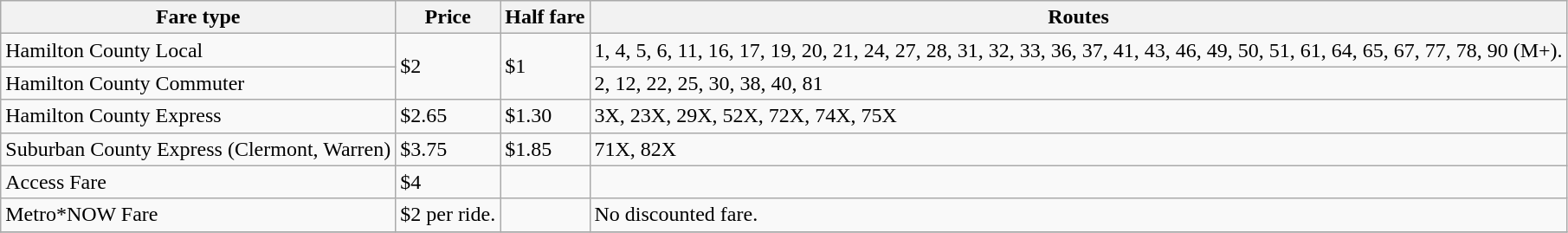<table class="wikitable sortable">
<tr>
<th>Fare type</th>
<th>Price</th>
<th>Half fare</th>
<th>Routes</th>
</tr>
<tr>
<td>Hamilton County Local</td>
<td rowspan="2">$2</td>
<td rowspan="2">$1</td>
<td>1, 4, 5, 6, 11, 16, 17, 19, 20, 21, 24, 27, 28, 31, 32, 33, 36, 37, 41, 43, 46, 49, 50, 51, 61, 64, 65, 67, 77, 78, 90 (M+).</td>
</tr>
<tr>
<td>Hamilton County Commuter</td>
<td>2, 12, 22, 25, 30, 38, 40, 81</td>
</tr>
<tr>
<td>Hamilton County Express</td>
<td>$2.65</td>
<td>$1.30</td>
<td>3X, 23X, 29X, 52X, 72X, 74X, 75X</td>
</tr>
<tr>
<td>Suburban County Express (Clermont, Warren)</td>
<td>$3.75</td>
<td>$1.85</td>
<td>71X, 82X</td>
</tr>
<tr>
<td>Access Fare</td>
<td>$4</td>
<td></td>
<td></td>
</tr>
<tr>
<td>Metro*NOW Fare</td>
<td>$2 per ride.</td>
<td></td>
<td>No discounted fare.</td>
</tr>
<tr>
</tr>
</table>
